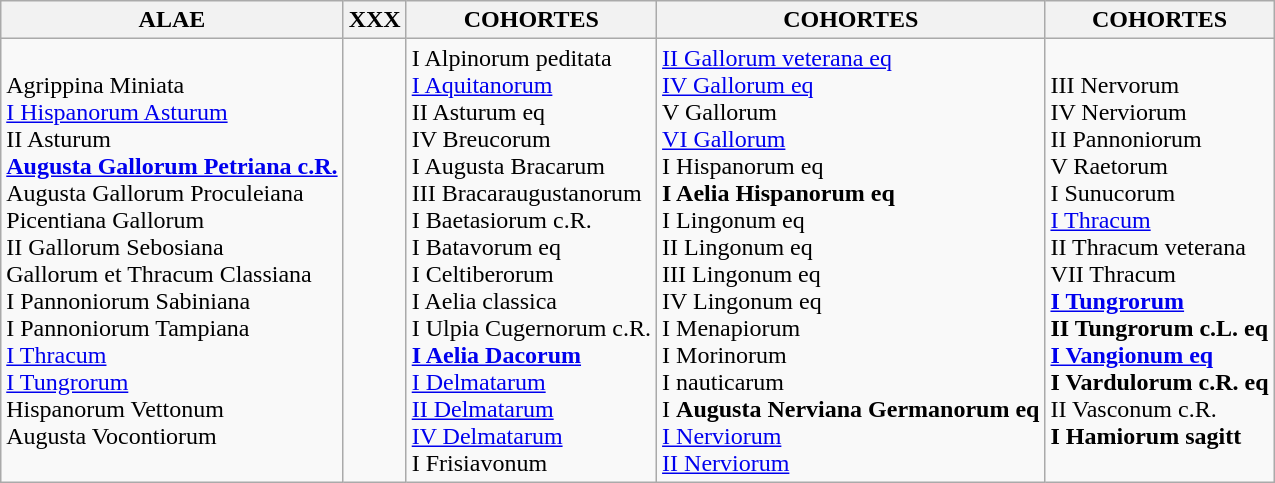<table class=wikitable>
<tr>
<th>ALAE</th>
<th>XXX</th>
<th>COHORTES</th>
<th>COHORTES</th>
<th>COHORTES</th>
</tr>
<tr>
<td>Agrippina Miniata<br><a href='#'>I Hispanorum Asturum</a><br>II Asturum<br><strong><a href='#'>Augusta Gallorum Petriana c.R.</a></strong><br>Augusta Gallorum Proculeiana<br>Picentiana Gallorum<br>II Gallorum Sebosiana<br>Gallorum et Thracum Classiana<br>I Pannoniorum Sabiniana<br>I Pannoniorum Tampiana<br><a href='#'>I Thracum</a><br><a href='#'>I Tungrorum</a><br>Hispanorum Vettonum<br>Augusta Vocontiorum</td>
<td></td>
<td>I Alpinorum peditata <br><a href='#'>I Aquitanorum</a><br>II Asturum eq<br>IV Breucorum<br>I Augusta Bracarum<br>III Bracaraugustanorum<br>I Baetasiorum c.R.<br>I Batavorum eq<br>I Celtiberorum<br>I Aelia classica<br>I Ulpia Cugernorum c.R.<br><strong><a href='#'>I Aelia Dacorum</a></strong><br><a href='#'>I Delmatarum</a><br><a href='#'>II Delmatarum</a><br><a href='#'>IV Delmatarum</a><br>I Frisiavonum</td>
<td><a href='#'>II Gallorum veterana eq</a><br><a href='#'>IV Gallorum eq</a><br>V Gallorum<br><a href='#'>VI Gallorum</a><br>I Hispanorum eq<br><strong>I Aelia Hispanorum eq</strong><br>I Lingonum eq<br>II Lingonum eq<br>III Lingonum eq<br>IV Lingonum eq<br>I Menapiorum<br>I Morinorum<br>I nauticarum<br>I <strong>Augusta Nerviana Germanorum eq</strong><br><a href='#'>I Nerviorum</a><br><a href='#'>II Nerviorum</a></td>
<td>III Nervorum<br>IV Nerviorum<br>II Pannoniorum<br>V Raetorum<br>I Sunucorum<br><a href='#'>I Thracum</a><br>II Thracum veterana<br>VII Thracum<br><strong><a href='#'>I Tungrorum</a></strong><br><strong>II Tungrorum c.L. eq</strong><br><strong><a href='#'>I Vangionum eq</a></strong><br><strong>I Vardulorum c.R. eq</strong><br>II Vasconum c.R.<br><strong>I Hamiorum sagitt</strong></td>
</tr>
</table>
